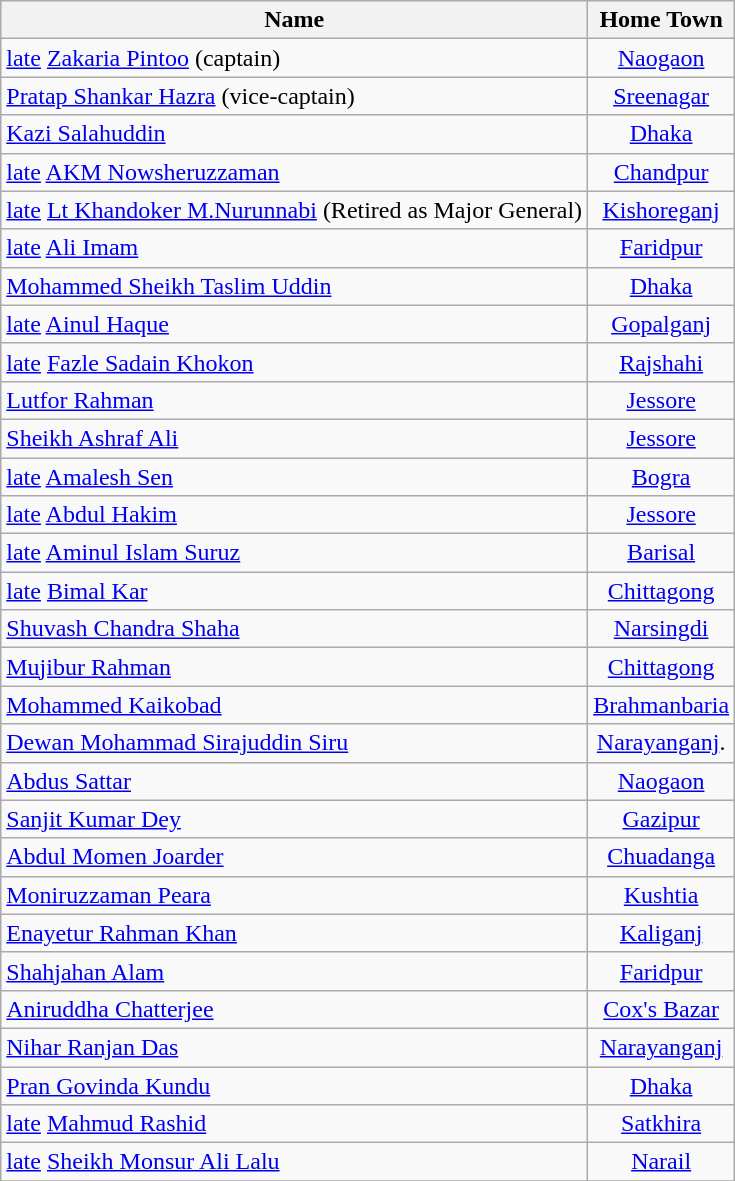<table class="wikitable" style="text-align:center;">
<tr>
<th>Name</th>
<th>Home Town</th>
</tr>
<tr>
<td align="left"> <a href='#'>late</a> <a href='#'>Zakaria Pintoo</a> (captain)</td>
<td><a href='#'>Naogaon</a></td>
</tr>
<tr>
<td align="left"> <a href='#'>Pratap Shankar Hazra</a> (vice-captain)</td>
<td><a href='#'>Sreenagar</a></td>
</tr>
<tr>
<td align="left"> <a href='#'>Kazi Salahuddin</a></td>
<td><a href='#'>Dhaka</a></td>
</tr>
<tr>
<td align="left"> <a href='#'>late</a> <a href='#'>AKM Nowsheruzzaman</a></td>
<td><a href='#'>Chandpur</a></td>
</tr>
<tr>
<td align="left"> <a href='#'>late</a> <a href='#'>Lt Khandoker M.Nurunnabi</a> (Retired as Major General)</td>
<td><a href='#'>Kishoreganj</a></td>
</tr>
<tr>
<td align="left"> <a href='#'>late</a> <a href='#'>Ali Imam</a></td>
<td><a href='#'>Faridpur</a></td>
</tr>
<tr>
<td align="left"> <a href='#'>Mohammed Sheikh Taslim Uddin</a></td>
<td><a href='#'>Dhaka</a></td>
</tr>
<tr>
<td align="left"> <a href='#'>late</a> <a href='#'>Ainul Haque</a></td>
<td><a href='#'>Gopalganj</a></td>
</tr>
<tr>
<td align="left"> <a href='#'>late</a> <a href='#'>Fazle Sadain Khokon</a></td>
<td><a href='#'>Rajshahi</a></td>
</tr>
<tr>
<td align="left"> <a href='#'>Lutfor Rahman</a></td>
<td><a href='#'>Jessore</a></td>
</tr>
<tr>
<td align="left"> <a href='#'>Sheikh Ashraf Ali</a></td>
<td><a href='#'>Jessore</a></td>
</tr>
<tr>
<td align="left"> <a href='#'>late</a> <a href='#'>Amalesh Sen</a></td>
<td><a href='#'>Bogra</a></td>
</tr>
<tr>
<td align="left"> <a href='#'>late</a> <a href='#'>Abdul Hakim</a></td>
<td><a href='#'>Jessore</a></td>
</tr>
<tr>
<td align="left"> <a href='#'>late</a> <a href='#'>Aminul Islam Suruz</a></td>
<td><a href='#'>Barisal</a></td>
</tr>
<tr>
<td align="left"> <a href='#'>late</a> <a href='#'>Bimal Kar</a></td>
<td><a href='#'>Chittagong</a></td>
</tr>
<tr>
<td align="left"> <a href='#'>Shuvash Chandra Shaha</a></td>
<td><a href='#'>Narsingdi</a></td>
</tr>
<tr>
<td align="left"> <a href='#'>Mujibur Rahman</a></td>
<td><a href='#'>Chittagong</a></td>
</tr>
<tr>
<td align="left"> <a href='#'>Mohammed Kaikobad</a></td>
<td><a href='#'>Brahmanbaria</a></td>
</tr>
<tr>
<td align="left"> <a href='#'>Dewan Mohammad Sirajuddin Siru</a></td>
<td><a href='#'>Narayanganj</a>.</td>
</tr>
<tr>
<td align="left"> <a href='#'>Abdus Sattar</a></td>
<td><a href='#'>Naogaon</a></td>
</tr>
<tr>
<td align="left"> <a href='#'>Sanjit Kumar Dey</a></td>
<td><a href='#'>Gazipur</a></td>
</tr>
<tr>
<td align="left"> <a href='#'>Abdul Momen Joarder</a></td>
<td><a href='#'>Chuadanga</a></td>
</tr>
<tr>
<td align="left"> <a href='#'>Moniruzzaman Peara</a></td>
<td><a href='#'>Kushtia</a></td>
</tr>
<tr>
<td align="left"> <a href='#'>Enayetur Rahman Khan</a></td>
<td><a href='#'>Kaliganj</a></td>
</tr>
<tr>
<td align="left"> <a href='#'>Shahjahan Alam</a></td>
<td><a href='#'>Faridpur</a></td>
</tr>
<tr>
<td align="left"> <a href='#'>Aniruddha Chatterjee</a></td>
<td><a href='#'>Cox's Bazar</a></td>
</tr>
<tr>
<td align="left"> <a href='#'>Nihar Ranjan Das</a></td>
<td><a href='#'>Narayanganj</a></td>
</tr>
<tr>
<td align="left"> <a href='#'>Pran Govinda Kundu</a></td>
<td><a href='#'>Dhaka</a></td>
</tr>
<tr>
<td align="left"> <a href='#'>late</a> <a href='#'>Mahmud Rashid</a></td>
<td><a href='#'>Satkhira</a></td>
</tr>
<tr>
<td align="left"> <a href='#'>late</a> <a href='#'>Sheikh Monsur Ali Lalu</a></td>
<td><a href='#'>Narail</a></td>
</tr>
<tr>
</tr>
</table>
